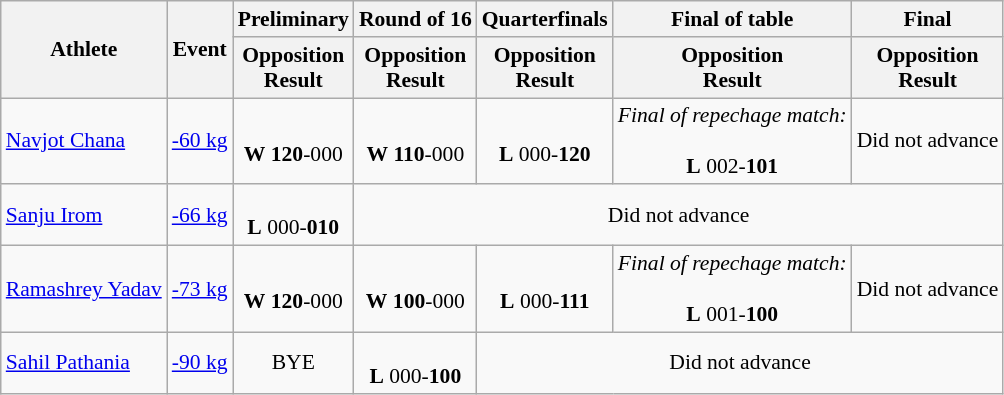<table class=wikitable style="font-size:90%">
<tr>
<th rowspan=2>Athlete</th>
<th rowspan=2>Event</th>
<th>Preliminary</th>
<th>Round of 16</th>
<th>Quarterfinals</th>
<th>Final of table</th>
<th>Final</th>
</tr>
<tr>
<th>Opposition<br>Result</th>
<th>Opposition<br>Result</th>
<th>Opposition<br>Result</th>
<th>Opposition<br>Result</th>
<th>Opposition<br>Result</th>
</tr>
<tr>
<td><a href='#'>Navjot Chana</a></td>
<td><a href='#'>-60 kg</a></td>
<td align=center><br><strong>W</strong> <strong>120</strong>-000</td>
<td align=center><br><strong>W</strong> <strong>110</strong>-000</td>
<td align=center><br><strong>L</strong> 000-<strong>120</strong></td>
<td align=center><em>Final of repechage match:</em><br><br><strong>L</strong> 002-<strong>101</strong></td>
<td align=center colspan="7">Did not advance</td>
</tr>
<tr>
<td><a href='#'>Sanju Irom</a></td>
<td><a href='#'>-66 kg</a></td>
<td align=center><br><strong>L</strong> 000-<strong>010</strong></td>
<td align=center colspan="7">Did not advance</td>
</tr>
<tr>
<td><a href='#'>Ramashrey Yadav</a></td>
<td><a href='#'>-73 kg</a></td>
<td align=center><br><strong>W</strong> <strong>120</strong>-000</td>
<td align=center><br><strong>W</strong> <strong>100</strong>-000</td>
<td align=center><br><strong>L</strong> 000-<strong>111</strong></td>
<td align=center><em>Final of repechage match:</em><br><br><strong>L</strong> 001-<strong>100</strong></td>
<td align=center colspan="7">Did not advance</td>
</tr>
<tr>
<td><a href='#'>Sahil Pathania</a></td>
<td><a href='#'>-90 kg</a></td>
<td align=center>BYE</td>
<td align=center><br><strong>L</strong> 000-<strong>100</strong></td>
<td align=center colspan="7">Did not advance</td>
</tr>
</table>
